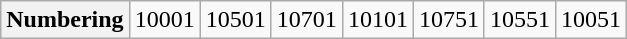<table class="wikitable">
<tr>
<th>Numbering</th>
<td>10001</td>
<td>10501</td>
<td>10701</td>
<td>10101</td>
<td>10751</td>
<td>10551</td>
<td>10051</td>
</tr>
</table>
